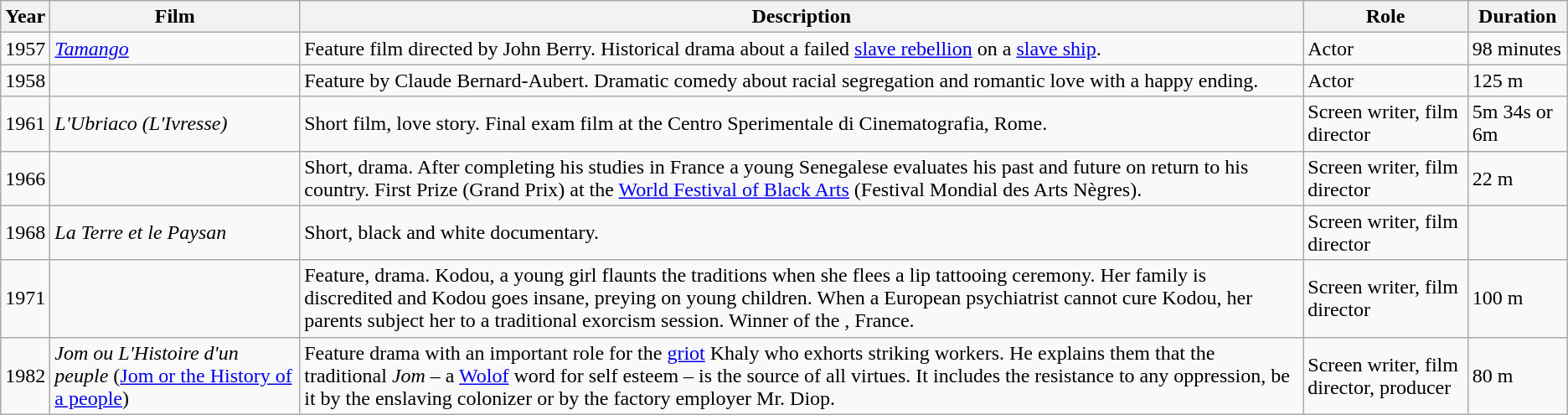<table class="wikitable" border="1">
<tr>
<th>Year</th>
<th>Film</th>
<th>Description</th>
<th>Role</th>
<th>Duration</th>
</tr>
<tr>
<td>1957</td>
<td><em><a href='#'>Tamango</a></em></td>
<td>Feature film directed by John Berry. Historical drama about a failed <a href='#'>slave rebellion</a> on a <a href='#'>slave ship</a>.</td>
<td>Actor</td>
<td>98 minutes</td>
</tr>
<tr>
<td>1958</td>
<td><em></em></td>
<td>Feature by Claude Bernard-Aubert. Dramatic comedy about racial segregation and romantic love with a happy ending.</td>
<td>Actor</td>
<td>125 m</td>
</tr>
<tr>
<td>1961</td>
<td><em>L'Ubriaco</em> <em>(L'Ivresse)</em></td>
<td>Short film, love story. Final exam film at the Centro Sperimentale di Cinematografia, Rome.</td>
<td>Screen writer, film director</td>
<td>5m 34s or 6m</td>
</tr>
<tr>
<td>1966</td>
<td><em></em></td>
<td>Short, drama. After completing his studies in France a young Senegalese evaluates his past and future on return to his country. First Prize (Grand Prix) at the <a href='#'>World Festival of Black Arts</a>  (Festival Mondial des Arts Nègres).</td>
<td>Screen writer, film director</td>
<td>22 m</td>
</tr>
<tr>
<td>1968</td>
<td><em>La Terre et le Paysan</em></td>
<td>Short, black and white documentary.</td>
<td>Screen writer, film director</td>
<td></td>
</tr>
<tr>
<td>1971</td>
<td><em></em></td>
<td>Feature, drama. Kodou, a young girl flaunts the traditions when she flees a lip tattooing ceremony. Her family is discredited and Kodou goes insane, preying on young children. When a European psychiatrist cannot cure Kodou, her parents subject her to a traditional exorcism session. Winner of the , France.</td>
<td>Screen writer, film director</td>
<td>100 m</td>
</tr>
<tr>
<td>1982</td>
<td><em>Jom ou L'Histoire d'un peuple</em> (<a href='#'>Jom or the History of a people</a>)</td>
<td>Feature drama with an important role for the <a href='#'>griot</a> Khaly who exhorts striking workers. He explains them that the traditional <em>Jom</em> – a <a href='#'>Wolof</a> word for self esteem – is the source of all virtues. It includes the resistance to any oppression, be it by the enslaving colonizer or by the factory employer Mr. Diop.</td>
<td>Screen writer, film director, producer</td>
<td>80 m</td>
</tr>
</table>
